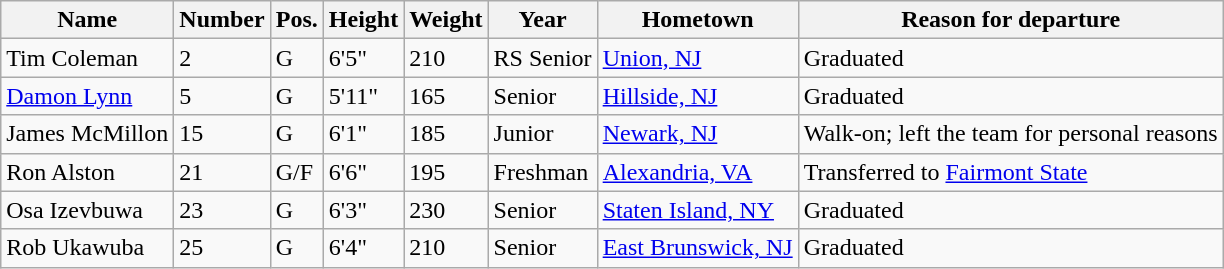<table class="wikitable sortable" border="1">
<tr>
<th>Name</th>
<th>Number</th>
<th>Pos.</th>
<th>Height</th>
<th>Weight</th>
<th>Year</th>
<th>Hometown</th>
<th class="unsortable">Reason for departure</th>
</tr>
<tr>
<td>Tim Coleman</td>
<td>2</td>
<td>G</td>
<td>6'5"</td>
<td>210</td>
<td>RS Senior</td>
<td><a href='#'>Union, NJ</a></td>
<td>Graduated</td>
</tr>
<tr>
<td><a href='#'>Damon Lynn</a></td>
<td>5</td>
<td>G</td>
<td>5'11"</td>
<td>165</td>
<td>Senior</td>
<td><a href='#'>Hillside, NJ</a></td>
<td>Graduated</td>
</tr>
<tr>
<td>James McMillon</td>
<td>15</td>
<td>G</td>
<td>6'1"</td>
<td>185</td>
<td>Junior</td>
<td><a href='#'>Newark, NJ</a></td>
<td>Walk-on; left the team for personal reasons</td>
</tr>
<tr>
<td>Ron Alston</td>
<td>21</td>
<td>G/F</td>
<td>6'6"</td>
<td>195</td>
<td>Freshman</td>
<td><a href='#'>Alexandria, VA</a></td>
<td>Transferred to <a href='#'>Fairmont State</a></td>
</tr>
<tr>
<td>Osa Izevbuwa</td>
<td>23</td>
<td>G</td>
<td>6'3"</td>
<td>230</td>
<td>Senior</td>
<td><a href='#'>Staten Island, NY</a></td>
<td>Graduated</td>
</tr>
<tr>
<td>Rob Ukawuba</td>
<td>25</td>
<td>G</td>
<td>6'4"</td>
<td>210</td>
<td>Senior</td>
<td><a href='#'>East Brunswick, NJ</a></td>
<td>Graduated</td>
</tr>
</table>
